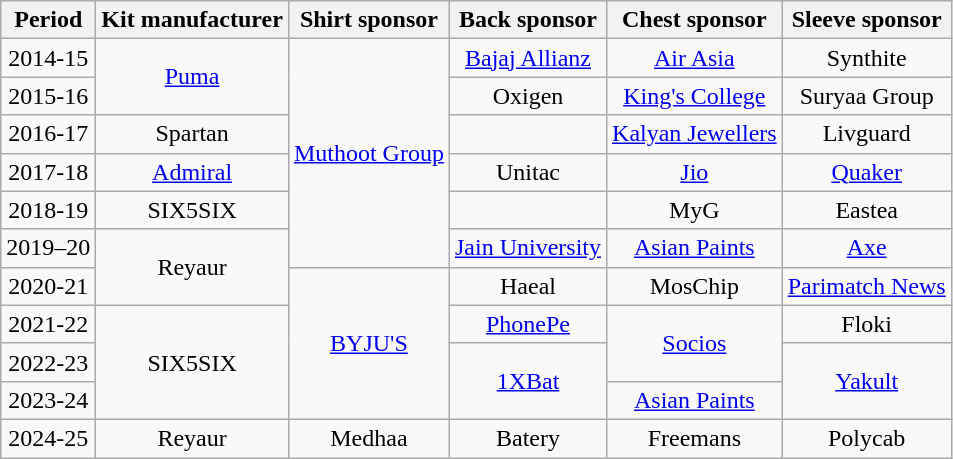<table class="wikitable" style="text-align:center;margin-left:1em;float:center">
<tr>
<th>Period</th>
<th>Kit manufacturer</th>
<th>Shirt sponsor</th>
<th>Back sponsor</th>
<th>Chest sponsor</th>
<th>Sleeve sponsor</th>
</tr>
<tr>
<td>2014-15</td>
<td rowspan="2"><a href='#'>Puma</a></td>
<td rowspan="6"><a href='#'>Muthoot Group</a></td>
<td><a href='#'>Bajaj Allianz</a></td>
<td><a href='#'>Air Asia</a></td>
<td>Synthite</td>
</tr>
<tr>
<td>2015-16</td>
<td>Oxigen</td>
<td><a href='#'>King's College</a></td>
<td>Suryaa Group</td>
</tr>
<tr>
<td>2016-17</td>
<td>Spartan</td>
<td></td>
<td><a href='#'>Kalyan Jewellers</a></td>
<td>Livguard</td>
</tr>
<tr>
<td>2017-18</td>
<td><a href='#'>Admiral</a></td>
<td>Unitac</td>
<td><a href='#'>Jio</a></td>
<td><a href='#'>Quaker</a></td>
</tr>
<tr>
<td>2018-19</td>
<td>SIX5SIX</td>
<td></td>
<td>MyG</td>
<td>Eastea</td>
</tr>
<tr>
<td>2019–20</td>
<td rowspan="2">Reyaur</td>
<td><a href='#'>Jain University</a></td>
<td><a href='#'>Asian Paints</a></td>
<td><a href='#'>Axe</a></td>
</tr>
<tr>
<td>2020-21</td>
<td rowspan="4"><a href='#'>BYJU'S</a></td>
<td>Haeal</td>
<td>MosChip</td>
<td><a href='#'>Parimatch News</a></td>
</tr>
<tr>
<td>2021-22</td>
<td rowspan="3">SIX5SIX</td>
<td><a href='#'>PhonePe</a></td>
<td rowspan="2"><a href='#'>Socios</a></td>
<td>Floki</td>
</tr>
<tr>
<td>2022-23</td>
<td rowspan="2"><a href='#'>1XBat</a></td>
<td rowspan="2"><a href='#'>Yakult</a></td>
</tr>
<tr>
<td>2023-24</td>
<td><a href='#'>Asian Paints</a></td>
</tr>
<tr>
<td>2024-25</td>
<td>Reyaur</td>
<td>Medhaa</td>
<td>Batery</td>
<td>Freemans</td>
<td>Polycab</td>
</tr>
</table>
